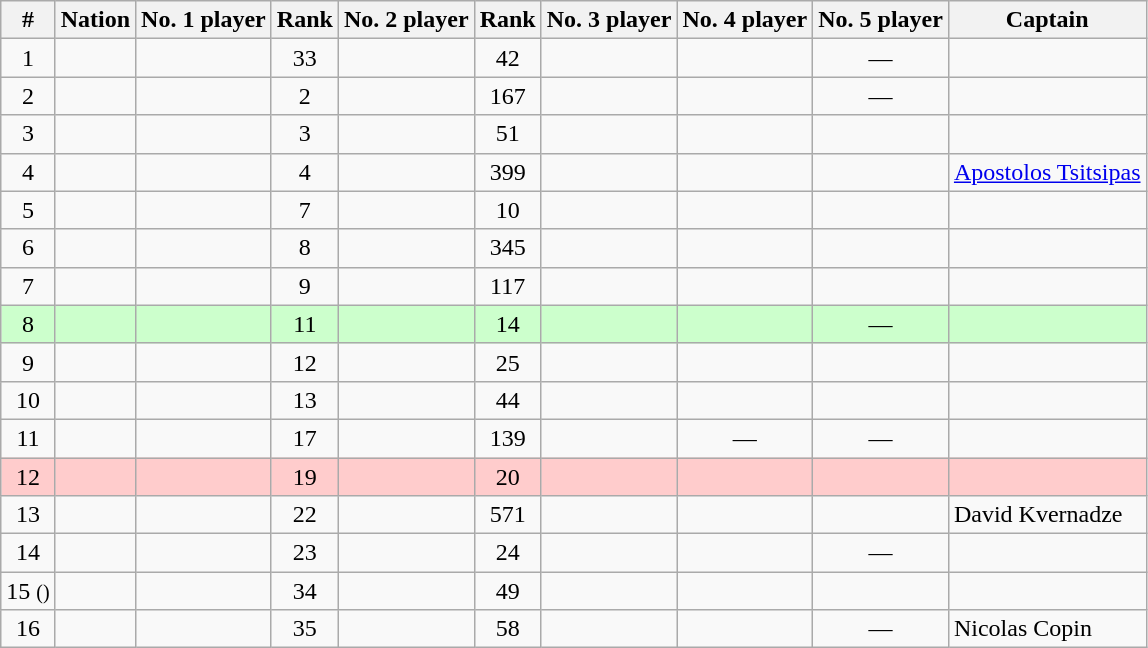<table class="wikitable sortable nowrap" style=text-align:center;>
<tr>
<th>#</th>
<th>Nation</th>
<th>No. 1 player</th>
<th>Rank</th>
<th>No. 2 player</th>
<th>Rank</th>
<th>No. 3 player</th>
<th>No. 4 player</th>
<th>No. 5 player</th>
<th>Captain</th>
</tr>
<tr>
<td>1</td>
<td align=left><strong></strong></td>
<td align=left></td>
<td>33</td>
<td align=left></td>
<td>42</td>
<td align=left></td>
<td align=left></td>
<td>—</td>
<td align=left></td>
</tr>
<tr>
<td>2</td>
<td align=left><strong></strong></td>
<td align=left></td>
<td>2</td>
<td align=left></td>
<td>167</td>
<td align=left></td>
<td align=left></td>
<td>—</td>
<td align=left></td>
</tr>
<tr>
<td>3</td>
<td align=left><strong></strong></td>
<td align=left></td>
<td>3</td>
<td align=left></td>
<td>51</td>
<td align=left></td>
<td align=left></td>
<td align=left></td>
<td align=left></td>
</tr>
<tr>
<td>4</td>
<td align=left><strong></strong></td>
<td align=left></td>
<td>4</td>
<td align=left></td>
<td>399</td>
<td align=left></td>
<td align=left></td>
<td align=left></td>
<td align=left><a href='#'>Apostolos Tsitsipas</a></td>
</tr>
<tr>
<td>5</td>
<td align=left><strong></strong></td>
<td align=left></td>
<td>7</td>
<td align=left></td>
<td>10</td>
<td align=left></td>
<td align=left></td>
<td align=left></td>
<td align=left></td>
</tr>
<tr>
<td>6</td>
<td align=left><strong></strong></td>
<td align=left></td>
<td>8</td>
<td align=left></td>
<td>345</td>
<td align=left></td>
<td align=left></td>
<td align=left></td>
<td align=left></td>
</tr>
<tr>
<td>7</td>
<td align=left><strong></strong></td>
<td align=left></td>
<td>9</td>
<td align=left></td>
<td>117</td>
<td align=left></td>
<td align=left></td>
<td align=left></td>
<td align=left></td>
</tr>
<tr style="background:#cfc;">
<td>8</td>
<td align=left><strong></strong></td>
<td align=left></td>
<td>11</td>
<td align=left></td>
<td>14</td>
<td align=left></td>
<td align=left></td>
<td>—</td>
<td align=left></td>
</tr>
<tr>
<td>9</td>
<td align=left><strong></strong></td>
<td align=left></td>
<td>12</td>
<td align=left></td>
<td>25</td>
<td align=left></td>
<td align=left></td>
<td align=left></td>
<td align=left></td>
</tr>
<tr>
<td>10</td>
<td align=left><strong></strong></td>
<td align=left></td>
<td>13</td>
<td align=left></td>
<td>44</td>
<td align=left></td>
<td align=left></td>
<td align=left></td>
<td align=left></td>
</tr>
<tr>
<td>11</td>
<td align=left><strong></strong></td>
<td align=left></td>
<td>17</td>
<td align=left></td>
<td>139</td>
<td align=left></td>
<td>—</td>
<td>—</td>
<td align=left></td>
</tr>
<tr style="background:#fcc;">
<td>12</td>
<td align=left><strong></strong></td>
<td align=left></td>
<td>19</td>
<td align=left></td>
<td>20</td>
<td align=left></td>
<td align=left></td>
<td align=left></td>
<td align=left></td>
</tr>
<tr>
<td>13</td>
<td align=left><strong></strong></td>
<td align=left></td>
<td>22</td>
<td align=left></td>
<td>571</td>
<td align=left></td>
<td align=left></td>
<td align=left></td>
<td align=left>David Kvernadze</td>
</tr>
<tr>
<td>14</td>
<td align=left><strong></strong></td>
<td align=left></td>
<td>23</td>
<td align=left></td>
<td>24</td>
<td align=left></td>
<td align=left></td>
<td>—</td>
<td align=left></td>
</tr>
<tr>
<td>15 <small>()</small></td>
<td align=left><strong></strong></td>
<td align=left></td>
<td>34</td>
<td align=left></td>
<td>49</td>
<td align=left></td>
<td align=left></td>
<td align=left></td>
<td align=left></td>
</tr>
<tr>
<td>16</td>
<td align=left><strong></strong></td>
<td align=left></td>
<td>35</td>
<td align=left></td>
<td>58</td>
<td align=left></td>
<td align=left></td>
<td>—</td>
<td align=left>Nicolas Copin</td>
</tr>
</table>
